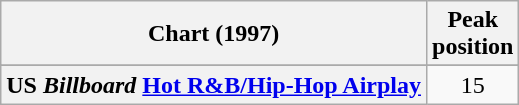<table class="wikitable sortable plainrowheaders" style="text-align:center">
<tr>
<th scope="col">Chart (1997)</th>
<th scope="col">Peak<br>position</th>
</tr>
<tr>
</tr>
<tr>
<th scope="row">US <em>Billboard</em> <a href='#'>Hot R&B/Hip-Hop Airplay</a></th>
<td>15</td>
</tr>
</table>
